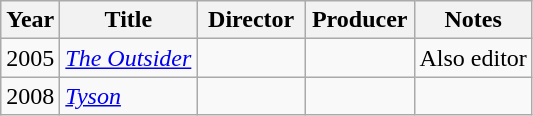<table class="wikitable">
<tr>
<th>Year</th>
<th>Title</th>
<th width=65>Director</th>
<th width=65>Producer</th>
<th>Notes</th>
</tr>
<tr>
<td>2005</td>
<td><em><a href='#'>The Outsider</a></em></td>
<td></td>
<td></td>
<td>Also editor</td>
</tr>
<tr>
<td>2008</td>
<td><em><a href='#'>Tyson</a></em></td>
<td></td>
<td></td>
<td></td>
</tr>
</table>
